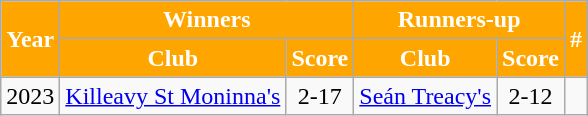<table class="wikitable" style="text-align:center;">
<tr>
<th rowspan="2" style="background:orange;color:white">Year</th>
<th colspan="2" style="background:orange;color:white">Winners</th>
<th colspan="2" style="background:orange;color:white">Runners-up</th>
<th rowspan="2" style="background:orange;color:white">#</th>
</tr>
<tr>
<th style="background:orange;color:white">Club</th>
<th style="background:orange;color:white">Score</th>
<th style="background:orange;color:white">Club</th>
<th style="background:orange;color:white">Score</th>
</tr>
<tr>
<td>2023</td>
<td><a href='#'>Killeavy St Moninna's</a></td>
<td>2-17</td>
<td><a href='#'>Seán Treacy's</a></td>
<td>2-12</td>
<td></td>
</tr>
</table>
